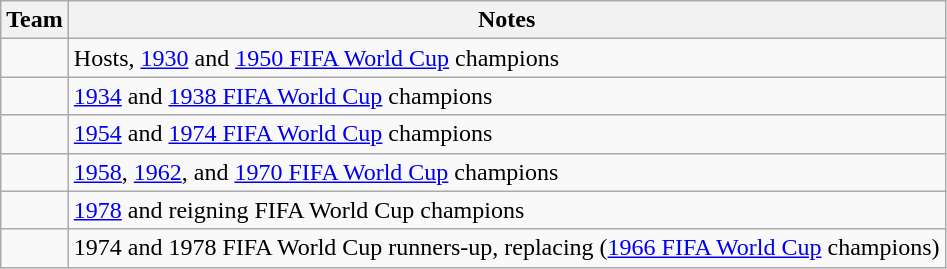<table class="wikitable">
<tr>
<th>Team</th>
<th>Notes</th>
</tr>
<tr>
<td></td>
<td>Hosts, <a href='#'>1930</a> and <a href='#'>1950 FIFA World Cup</a> champions</td>
</tr>
<tr>
<td></td>
<td><a href='#'>1934</a> and <a href='#'>1938 FIFA World Cup</a> champions</td>
</tr>
<tr>
<td></td>
<td><a href='#'>1954</a> and <a href='#'>1974 FIFA World Cup</a> champions</td>
</tr>
<tr>
<td></td>
<td><a href='#'>1958</a>, <a href='#'>1962</a>, and <a href='#'>1970 FIFA World Cup</a> champions</td>
</tr>
<tr>
<td></td>
<td><a href='#'>1978</a> and reigning FIFA World Cup champions</td>
</tr>
<tr>
<td></td>
<td>1974 and 1978 FIFA World Cup runners-up, replacing  (<a href='#'>1966 FIFA World Cup</a> champions)</td>
</tr>
</table>
